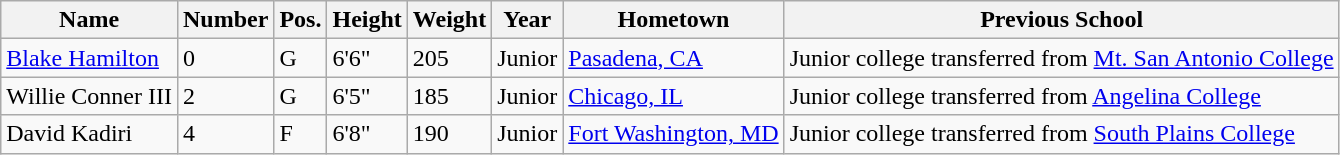<table class="wikitable sortable" border="1">
<tr>
<th>Name</th>
<th>Number</th>
<th>Pos.</th>
<th>Height</th>
<th>Weight</th>
<th>Year</th>
<th>Hometown</th>
<th class="unsortable">Previous School</th>
</tr>
<tr>
<td><a href='#'>Blake Hamilton</a></td>
<td>0</td>
<td>G</td>
<td>6'6"</td>
<td>205</td>
<td>Junior</td>
<td><a href='#'>Pasadena, CA</a></td>
<td>Junior college transferred from <a href='#'>Mt. San Antonio College</a></td>
</tr>
<tr>
<td>Willie Conner III</td>
<td>2</td>
<td>G</td>
<td>6'5"</td>
<td>185</td>
<td>Junior</td>
<td><a href='#'>Chicago, IL</a></td>
<td>Junior college transferred from <a href='#'>Angelina College</a></td>
</tr>
<tr>
<td>David Kadiri</td>
<td>4</td>
<td>F</td>
<td>6'8"</td>
<td>190</td>
<td>Junior</td>
<td><a href='#'>Fort Washington, MD</a></td>
<td>Junior college transferred from <a href='#'>South Plains College</a></td>
</tr>
</table>
